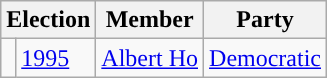<table class="wikitable">
<tr>
<th colspan="2">Election</th>
<th>Member</th>
<th>Party</th>
</tr>
<tr>
<td style="background-color: "></td>
<td><a href='#'>1995</a></td>
<td><a href='#'>Albert Ho</a></td>
<td><a href='#'>Democratic</a></td>
</tr>
</table>
